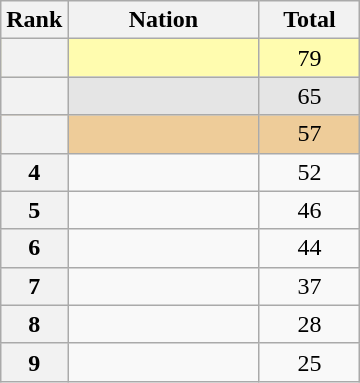<table class="wikitable sortable" style="text-align:center;">
<tr>
<th scope="col" style="width:25px;">Rank</th>
<th ! scope="col" style="width:120px;">Nation</th>
<th ! scope="col" style="width:60px;">Total</th>
</tr>
<tr bgcolor=fffcaf>
<th scope=row></th>
<td align=left></td>
<td>79</td>
</tr>
<tr bgcolor=e5e5e5>
<th scope=row></th>
<td align=left></td>
<td>65</td>
</tr>
<tr bgcolor=eecc99>
<th scope=row></th>
<td align=left></td>
<td>57</td>
</tr>
<tr>
<th scope=row>4</th>
<td align=left></td>
<td>52</td>
</tr>
<tr>
<th scope=row>5</th>
<td align=left></td>
<td>46</td>
</tr>
<tr>
<th scope=row>6</th>
<td align=left></td>
<td>44</td>
</tr>
<tr>
<th scope=row>7</th>
<td align=left></td>
<td>37</td>
</tr>
<tr>
<th scope=row>8</th>
<td align=left></td>
<td>28</td>
</tr>
<tr>
<th scope=row>9</th>
<td align=left></td>
<td>25</td>
</tr>
</table>
